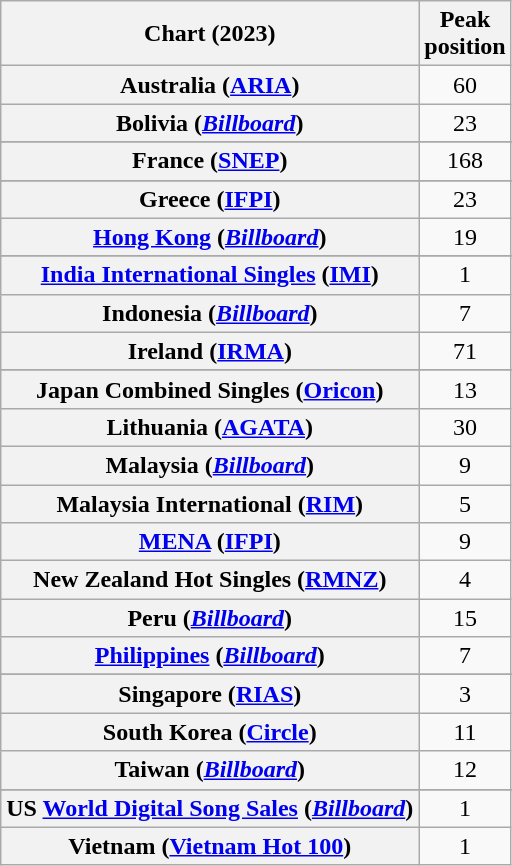<table class="wikitable sortable plainrowheaders" style="text-align:center">
<tr>
<th scope="col">Chart (2023)</th>
<th scope="col">Peak<br>position</th>
</tr>
<tr>
<th scope="row">Australia (<a href='#'>ARIA</a>)</th>
<td>60</td>
</tr>
<tr>
<th scope="row">Bolivia (<em><a href='#'>Billboard</a></em>)</th>
<td>23</td>
</tr>
<tr>
</tr>
<tr>
<th scope="row">France (<a href='#'>SNEP</a>)</th>
<td>168</td>
</tr>
<tr>
</tr>
<tr>
<th scope="row">Greece (<a href='#'>IFPI</a>)</th>
<td>23</td>
</tr>
<tr>
<th scope="row"><a href='#'>Hong Kong</a> (<em><a href='#'>Billboard</a></em>)</th>
<td>19</td>
</tr>
<tr>
</tr>
<tr>
<th scope="row"><a href='#'>India International Singles</a> (<a href='#'>IMI</a>)</th>
<td>1</td>
</tr>
<tr>
<th scope="row">Indonesia (<em><a href='#'>Billboard</a></em>)</th>
<td>7</td>
</tr>
<tr>
<th scope="row">Ireland (<a href='#'>IRMA</a>)</th>
<td>71</td>
</tr>
<tr>
</tr>
<tr>
<th scope="row">Japan Combined Singles (<a href='#'>Oricon</a>)</th>
<td>13</td>
</tr>
<tr>
<th scope="row">Lithuania (<a href='#'>AGATA</a>)</th>
<td>30</td>
</tr>
<tr>
<th scope="row">Malaysia (<em><a href='#'>Billboard</a></em>)</th>
<td>9</td>
</tr>
<tr>
<th scope="row">Malaysia International (<a href='#'>RIM</a>)</th>
<td>5</td>
</tr>
<tr>
<th scope="row"><a href='#'>MENA</a> (<a href='#'>IFPI</a>)</th>
<td>9</td>
</tr>
<tr>
<th scope="row">New Zealand Hot Singles (<a href='#'>RMNZ</a>)</th>
<td>4</td>
</tr>
<tr>
<th scope="row">Peru (<em><a href='#'>Billboard</a></em>)</th>
<td>15</td>
</tr>
<tr>
<th scope="row"><a href='#'>Philippines</a> (<em><a href='#'>Billboard</a></em>)</th>
<td>7</td>
</tr>
<tr>
</tr>
<tr>
<th scope="row">Singapore (<a href='#'>RIAS</a>)</th>
<td>3</td>
</tr>
<tr>
<th scope="row">South Korea (<a href='#'>Circle</a>)</th>
<td>11</td>
</tr>
<tr>
<th scope="row">Taiwan (<em><a href='#'>Billboard</a></em>)</th>
<td>12</td>
</tr>
<tr>
</tr>
<tr>
</tr>
<tr>
<th scope="row">US <a href='#'>World Digital Song Sales</a> (<em><a href='#'>Billboard</a></em>)</th>
<td>1</td>
</tr>
<tr>
<th scope="row">Vietnam (<a href='#'>Vietnam Hot 100</a>)</th>
<td>1</td>
</tr>
</table>
